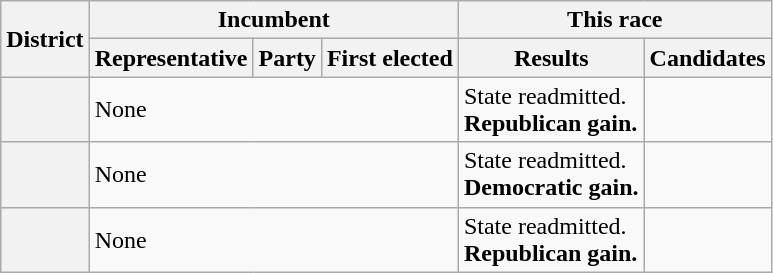<table class=wikitable>
<tr>
<th rowspan=2>District</th>
<th colspan=3>Incumbent</th>
<th colspan=2>This race</th>
</tr>
<tr>
<th>Representative</th>
<th>Party</th>
<th>First elected</th>
<th>Results</th>
<th>Candidates</th>
</tr>
<tr>
<th></th>
<td colspan=3>None</td>
<td>State readmitted.<br><strong>Republican gain.</strong></td>
<td nowrap></td>
</tr>
<tr>
<th></th>
<td colspan=3>None</td>
<td>State readmitted.<br><strong>Democratic gain.</strong></td>
<td nowrap></td>
</tr>
<tr>
<th></th>
<td colspan=3>None</td>
<td>State readmitted.<br><strong>Republican gain.</strong></td>
<td nowrap></td>
</tr>
</table>
